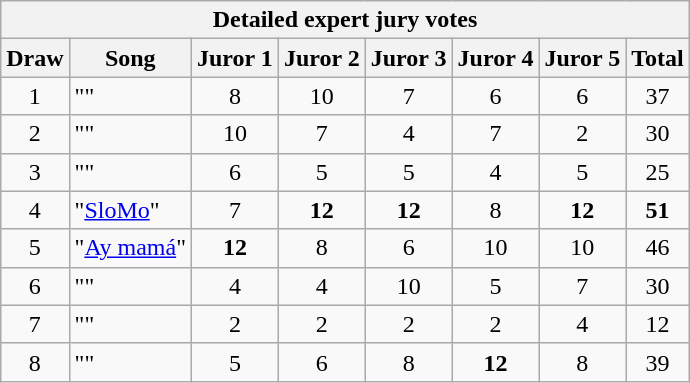<table class="wikitable collapsible" style="margin: 1em auto 1em auto; text-align:center;">
<tr>
<th colspan="8">Detailed expert jury votes</th>
</tr>
<tr>
<th>Draw</th>
<th>Song</th>
<th>Juror 1</th>
<th>Juror 2</th>
<th>Juror 3</th>
<th>Juror 4</th>
<th>Juror 5</th>
<th>Total</th>
</tr>
<tr>
<td>1</td>
<td align="left">""</td>
<td>8</td>
<td>10</td>
<td>7</td>
<td>6</td>
<td>6</td>
<td>37</td>
</tr>
<tr>
<td>2</td>
<td align="left">""</td>
<td>10</td>
<td>7</td>
<td>4</td>
<td>7</td>
<td>2</td>
<td>30</td>
</tr>
<tr>
<td>3</td>
<td align="left">""</td>
<td>6</td>
<td>5</td>
<td>5</td>
<td>4</td>
<td>5</td>
<td>25</td>
</tr>
<tr>
<td>4</td>
<td align="left">"<a href='#'>SloMo</a>"</td>
<td>7</td>
<td><strong>12</strong></td>
<td><strong>12</strong></td>
<td>8</td>
<td><strong>12</strong></td>
<td><strong>51</strong></td>
</tr>
<tr>
<td>5</td>
<td align="left">"<a href='#'>Ay mamá</a>"</td>
<td><strong>12</strong></td>
<td>8</td>
<td>6</td>
<td>10</td>
<td>10</td>
<td>46</td>
</tr>
<tr>
<td>6</td>
<td align="left">""</td>
<td>4</td>
<td>4</td>
<td>10</td>
<td>5</td>
<td>7</td>
<td>30</td>
</tr>
<tr>
<td>7</td>
<td align="left">""</td>
<td>2</td>
<td>2</td>
<td>2</td>
<td>2</td>
<td>4</td>
<td>12</td>
</tr>
<tr>
<td>8</td>
<td align="left">""</td>
<td>5</td>
<td>6</td>
<td>8</td>
<td><strong>12</strong></td>
<td>8</td>
<td>39</td>
</tr>
</table>
